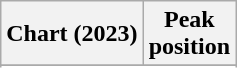<table class="wikitable sortable plainrowheaders" style="text-align:center">
<tr>
<th scope="col">Chart (2023)</th>
<th scope="col">Peak<br>position</th>
</tr>
<tr>
</tr>
<tr>
</tr>
<tr>
</tr>
<tr>
</tr>
<tr>
</tr>
<tr>
</tr>
<tr>
</tr>
<tr>
</tr>
<tr>
</tr>
<tr>
</tr>
<tr>
</tr>
<tr>
</tr>
<tr>
</tr>
<tr>
</tr>
<tr>
</tr>
</table>
